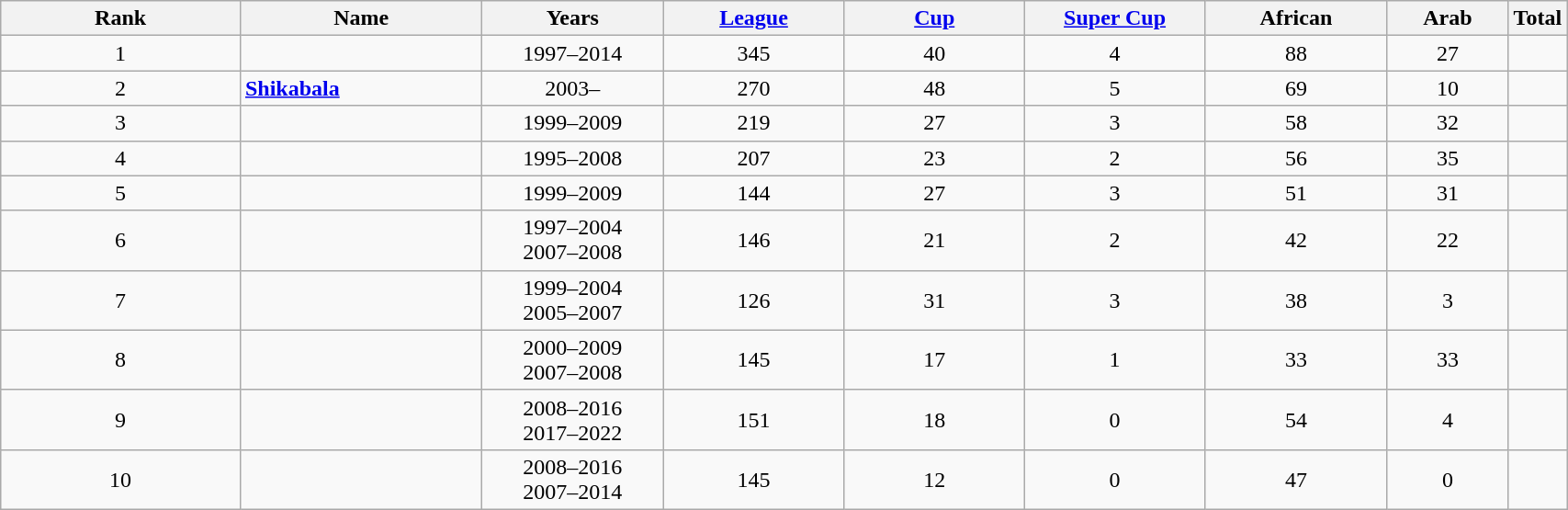<table class="wikitable sortable" style="text-align: center;" width=90%;>
<tr>
<th width=16%>Rank</th>
<th width=16%>Name</th>
<th width=12%>Years</th>
<th width=12%><a href='#'>League</a></th>
<th width=12%><a href='#'>Cup</a></th>
<th width=12%><a href='#'>Super Cup</a></th>
<th width=12%>African</th>
<th width=12%>Arab</th>
<th width=16%>Total</th>
</tr>
<tr>
<td>1</td>
<td style="text-align:left;"> </td>
<td>1997–2014</td>
<td>345</td>
<td>40</td>
<td>4</td>
<td>88</td>
<td>27</td>
<td></td>
</tr>
<tr>
<td>2</td>
<td style="text-align:left;"> <strong><a href='#'>Shikabala</a></strong></td>
<td>2003–</td>
<td>270</td>
<td>48</td>
<td>5</td>
<td>69</td>
<td>10</td>
<td></td>
</tr>
<tr>
<td>3</td>
<td style="text-align:left;"> </td>
<td>1999–2009</td>
<td>219</td>
<td>27</td>
<td>3</td>
<td>58</td>
<td>32</td>
<td></td>
</tr>
<tr>
<td>4</td>
<td style="text-align:left;"> </td>
<td>1995–2008</td>
<td>207</td>
<td>23</td>
<td>2</td>
<td>56</td>
<td>35</td>
<td></td>
</tr>
<tr>
<td>5</td>
<td style="text-align:left;"> </td>
<td>1999–2009</td>
<td>144</td>
<td>27</td>
<td>3</td>
<td>51</td>
<td>31</td>
<td></td>
</tr>
<tr>
<td>6</td>
<td style="text-align:left;"> </td>
<td>1997–2004 <br> 2007–2008</td>
<td>146</td>
<td>21</td>
<td>2</td>
<td>42</td>
<td>22</td>
<td></td>
</tr>
<tr>
<td>7</td>
<td style="text-align:left;"> </td>
<td>1999–2004<br> 2005–2007</td>
<td>126</td>
<td>31</td>
<td>3</td>
<td>38</td>
<td>3</td>
<td></td>
</tr>
<tr>
<td>8</td>
<td style="text-align:left;"> </td>
<td>2000–2009 <br> 2007–2008</td>
<td>145</td>
<td>17</td>
<td>1</td>
<td>33</td>
<td>33</td>
<td></td>
</tr>
<tr>
<td>9</td>
<td style="text-align:left;"> </td>
<td>2008–2016 <br> 2017–2022</td>
<td>151</td>
<td>18</td>
<td>0</td>
<td>54</td>
<td>4</td>
<td></td>
</tr>
<tr>
<td>10</td>
<td style="text-align:left;"> </td>
<td>2008–2016 <br> 2007–2014</td>
<td>145</td>
<td>12</td>
<td>0</td>
<td>47</td>
<td>0</td>
<td></td>
</tr>
</table>
